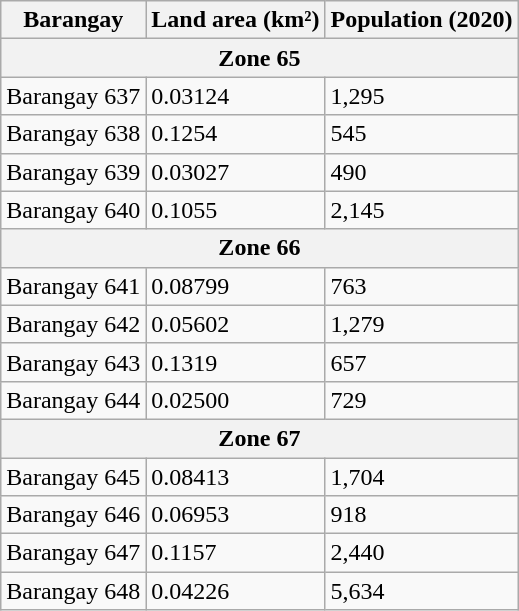<table class="wikitable">
<tr>
<th>Barangay</th>
<th>Land area (km²)</th>
<th>Population (2020)</th>
</tr>
<tr>
<th colspan=3>Zone 65</th>
</tr>
<tr>
<td>Barangay 637</td>
<td>0.03124</td>
<td>1,295</td>
</tr>
<tr>
<td>Barangay 638</td>
<td>0.1254</td>
<td>545</td>
</tr>
<tr>
<td>Barangay 639</td>
<td>0.03027</td>
<td>490</td>
</tr>
<tr>
<td>Barangay 640</td>
<td>0.1055</td>
<td>2,145</td>
</tr>
<tr>
<th colspan=3>Zone 66</th>
</tr>
<tr>
<td>Barangay 641</td>
<td>0.08799</td>
<td>763</td>
</tr>
<tr>
<td>Barangay 642</td>
<td>0.05602</td>
<td>1,279</td>
</tr>
<tr>
<td>Barangay 643</td>
<td>0.1319</td>
<td>657</td>
</tr>
<tr>
<td>Barangay 644</td>
<td>0.02500</td>
<td>729</td>
</tr>
<tr>
<th colspan=3>Zone 67</th>
</tr>
<tr>
<td>Barangay 645</td>
<td>0.08413</td>
<td>1,704</td>
</tr>
<tr>
<td>Barangay 646</td>
<td>0.06953</td>
<td>918</td>
</tr>
<tr>
<td>Barangay 647</td>
<td>0.1157</td>
<td>2,440</td>
</tr>
<tr>
<td>Barangay 648</td>
<td>0.04226</td>
<td>5,634</td>
</tr>
</table>
